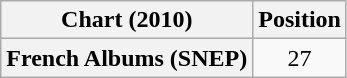<table class="wikitable plainrowheaders" style="text-align:center">
<tr>
<th>Chart (2010)</th>
<th>Position</th>
</tr>
<tr>
<th scope="row">French Albums (SNEP)</th>
<td>27</td>
</tr>
</table>
